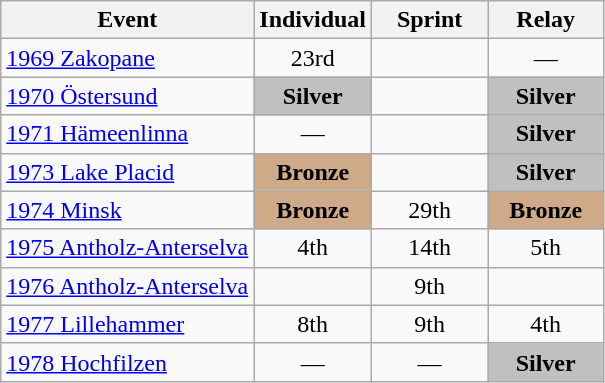<table class="wikitable" style="text-align: center;">
<tr ">
<th>Event</th>
<th style="width:70px;">Individual</th>
<th style="width:70px;">Sprint</th>
<th style="width:70px;">Relay</th>
</tr>
<tr>
<td align=left> <a href='#'>1969 Zakopane</a></td>
<td>23rd</td>
<td></td>
<td>—</td>
</tr>
<tr>
<td align=left> <a href='#'>1970 Östersund</a></td>
<td style="background:silver;"><strong>Silver</strong></td>
<td></td>
<td style="background:silver;"><strong>Silver</strong></td>
</tr>
<tr>
<td align=left> <a href='#'>1971 Hämeenlinna</a></td>
<td>—</td>
<td></td>
<td style="background:silver;"><strong>Silver</strong></td>
</tr>
<tr>
<td align=left> <a href='#'>1973 Lake Placid</a></td>
<td style="background:#cfaa88;"><strong>Bronze</strong></td>
<td></td>
<td style="background:silver;"><strong>Silver</strong></td>
</tr>
<tr>
<td align=left> <a href='#'>1974 Minsk</a></td>
<td style="background:#cfaa88;"><strong>Bronze</strong></td>
<td>29th</td>
<td style="background:#cfaa88;"><strong>Bronze</strong></td>
</tr>
<tr>
<td align=left> <a href='#'>1975 Antholz-Anterselva</a></td>
<td>4th</td>
<td>14th</td>
<td>5th</td>
</tr>
<tr>
<td align=left> <a href='#'>1976 Antholz-Anterselva</a></td>
<td></td>
<td>9th</td>
<td></td>
</tr>
<tr>
<td align=left> <a href='#'>1977 Lillehammer</a></td>
<td>8th</td>
<td>9th</td>
<td>4th</td>
</tr>
<tr>
<td align=left> <a href='#'>1978 Hochfilzen</a></td>
<td>—</td>
<td>—</td>
<td style="background:silver;"><strong>Silver</strong></td>
</tr>
</table>
